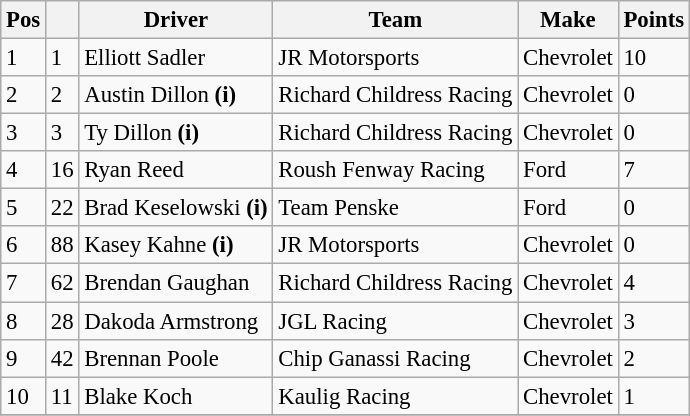<table class="wikitable" style="font-size:95%">
<tr>
<th>Pos</th>
<th></th>
<th>Driver</th>
<th>Team</th>
<th>Make</th>
<th>Points</th>
</tr>
<tr>
<td>1</td>
<td>1</td>
<td>Elliott Sadler</td>
<td>JR Motorsports</td>
<td>Chevrolet</td>
<td>10</td>
</tr>
<tr>
<td>2</td>
<td>2</td>
<td>Austin Dillon <strong>(i)</strong></td>
<td>Richard Childress Racing</td>
<td>Chevrolet</td>
<td>0</td>
</tr>
<tr>
<td>3</td>
<td>3</td>
<td>Ty Dillon <strong>(i)</strong></td>
<td>Richard Childress Racing</td>
<td>Chevrolet</td>
<td>0</td>
</tr>
<tr>
<td>4</td>
<td>16</td>
<td>Ryan Reed</td>
<td>Roush Fenway Racing</td>
<td>Ford</td>
<td>7</td>
</tr>
<tr>
<td>5</td>
<td>22</td>
<td>Brad Keselowski <strong>(i)</strong></td>
<td>Team Penske</td>
<td>Ford</td>
<td>0</td>
</tr>
<tr>
<td>6</td>
<td>88</td>
<td>Kasey Kahne <strong>(i)</strong></td>
<td>JR Motorsports</td>
<td>Chevrolet</td>
<td>0</td>
</tr>
<tr>
<td>7</td>
<td>62</td>
<td>Brendan Gaughan</td>
<td>Richard Childress Racing</td>
<td>Chevrolet</td>
<td>4</td>
</tr>
<tr>
<td>8</td>
<td>28</td>
<td>Dakoda Armstrong</td>
<td>JGL Racing</td>
<td>Chevrolet</td>
<td>3</td>
</tr>
<tr>
<td>9</td>
<td>42</td>
<td>Brennan Poole</td>
<td>Chip Ganassi Racing</td>
<td>Chevrolet</td>
<td>2</td>
</tr>
<tr>
<td>10</td>
<td>11</td>
<td>Blake Koch</td>
<td>Kaulig Racing</td>
<td>Chevrolet</td>
<td>1</td>
</tr>
<tr>
</tr>
</table>
